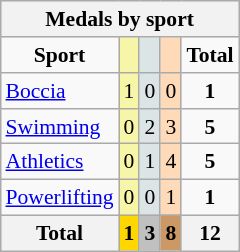<table class=wikitable style="font-size:90%; float:right">
<tr bgcolor=efefef>
<th colspan=5><strong>Medals by sport</strong></th>
</tr>
<tr style="text-align:center">
<td><strong>Sport</strong></td>
<td bgcolor=#f7f6a8></td>
<td bgcolor=#dce5e5></td>
<td bgcolor=#ffdab9></td>
<td><strong>Total</strong></td>
</tr>
<tr style="text-align:center">
<td align=left><a href='#'>Boccia</a></td>
<td bgcolor=F7F6A8>1</td>
<td bgcolor=DCE5E5>0</td>
<td bgcolor=FFDAB9>0</td>
<td><strong>1</strong></td>
</tr>
<tr style="text-align:center">
<td align=left><a href='#'>Swimming</a></td>
<td bgcolor=F7F6A8>0</td>
<td bgcolor=DCE5E5>2</td>
<td bgcolor=FFDAB9>3</td>
<td><strong>5</strong></td>
</tr>
<tr style="text-align:center">
<td align=left><a href='#'>Athletics</a></td>
<td bgcolor=F7F6A8>0</td>
<td bgcolor=DCE5E5>1</td>
<td bgcolor=FFDAB9>4</td>
<td><strong>5</strong></td>
</tr>
<tr style="text-align:center">
<td align=left><a href='#'>Powerlifting</a></td>
<td bgcolor=F7F6A8>0</td>
<td bgcolor=DCE5E5>0</td>
<td bgcolor=FFDAB9>1</td>
<td><strong>1</strong></td>
</tr>
<tr style="text-align:center">
<th>Total</th>
<th style="background:gold">1</th>
<th style="background:silver">3</th>
<th style="background:#c96">8</th>
<th>12</th>
</tr>
</table>
